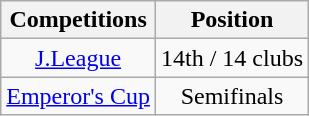<table class="wikitable" style="text-align:center;">
<tr>
<th>Competitions</th>
<th>Position</th>
</tr>
<tr>
<td><a href='#'>J.League</a></td>
<td>14th / 14 clubs</td>
</tr>
<tr>
<td><a href='#'>Emperor's Cup</a></td>
<td>Semifinals</td>
</tr>
</table>
